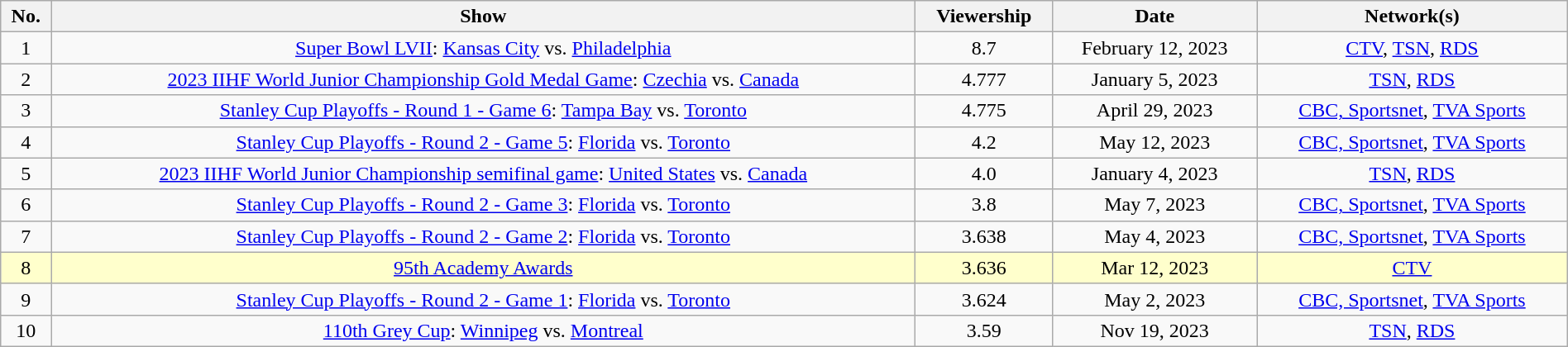<table class="wikitable sortable" style="width:100%; text-align:center;">
<tr>
<th><abbr>No.</abbr></th>
<th>Show</th>
<th>Viewership<br></th>
<th>Date</th>
<th>Network(s)</th>
</tr>
<tr>
<td>1</td>
<td><a href='#'>Super Bowl LVII</a>: <a href='#'>Kansas City</a> vs. <a href='#'>Philadelphia</a></td>
<td>8.7</td>
<td>February 12, 2023</td>
<td><a href='#'>CTV</a>, <a href='#'>TSN</a>, <a href='#'>RDS</a></td>
</tr>
<tr>
<td>2</td>
<td><a href='#'>2023 IIHF World Junior Championship Gold Medal Game</a>: <a href='#'>Czechia</a> vs. <a href='#'>Canada</a></td>
<td>4.777</td>
<td>January 5, 2023</td>
<td><a href='#'>TSN</a>, <a href='#'>RDS</a></td>
</tr>
<tr>
<td>3</td>
<td><a href='#'>Stanley Cup Playoffs - Round 1 - Game 6</a>: <a href='#'>Tampa Bay</a> vs. <a href='#'>Toronto</a></td>
<td>4.775</td>
<td>April 29, 2023</td>
<td><a href='#'>CBC, Sportsnet</a>, <a href='#'>TVA Sports</a></td>
</tr>
<tr>
<td>4</td>
<td><a href='#'>Stanley Cup Playoffs - Round 2 - Game 5</a>: <a href='#'>Florida</a> vs. <a href='#'>Toronto</a></td>
<td>4.2</td>
<td>May 12, 2023</td>
<td><a href='#'>CBC, Sportsnet</a>, <a href='#'>TVA Sports</a></td>
</tr>
<tr>
<td>5</td>
<td><a href='#'>2023 IIHF World Junior Championship semifinal game</a>: <a href='#'>United States</a> vs. <a href='#'>Canada</a></td>
<td>4.0</td>
<td>January 4, 2023</td>
<td><a href='#'>TSN</a>, <a href='#'>RDS</a></td>
</tr>
<tr>
<td>6</td>
<td><a href='#'>Stanley Cup Playoffs - Round 2 - Game 3</a>: <a href='#'>Florida</a> vs. <a href='#'>Toronto</a></td>
<td>3.8</td>
<td>May 7, 2023</td>
<td><a href='#'>CBC, Sportsnet</a>, <a href='#'>TVA Sports</a></td>
</tr>
<tr>
<td>7</td>
<td><a href='#'>Stanley Cup Playoffs - Round 2 - Game 2</a>: <a href='#'>Florida</a> vs. <a href='#'>Toronto</a></td>
<td>3.638</td>
<td>May 4, 2023</td>
<td><a href='#'>CBC, Sportsnet</a>, <a href='#'>TVA Sports</a></td>
</tr>
<tr style="background:#ffc;">
<td>8</td>
<td><a href='#'>95th Academy Awards</a></td>
<td>3.636</td>
<td>Mar 12, 2023</td>
<td><a href='#'>CTV</a></td>
</tr>
<tr>
<td>9</td>
<td><a href='#'>Stanley Cup Playoffs - Round 2 - Game 1</a>: <a href='#'>Florida</a> vs. <a href='#'>Toronto</a></td>
<td>3.624</td>
<td>May 2, 2023</td>
<td><a href='#'>CBC, Sportsnet</a>, <a href='#'>TVA Sports</a></td>
</tr>
<tr>
<td>10</td>
<td><a href='#'>110th Grey Cup</a>: <a href='#'>Winnipeg</a> vs. <a href='#'>Montreal</a></td>
<td>3.59</td>
<td>Nov 19, 2023</td>
<td><a href='#'>TSN</a>, <a href='#'>RDS</a></td>
</tr>
</table>
